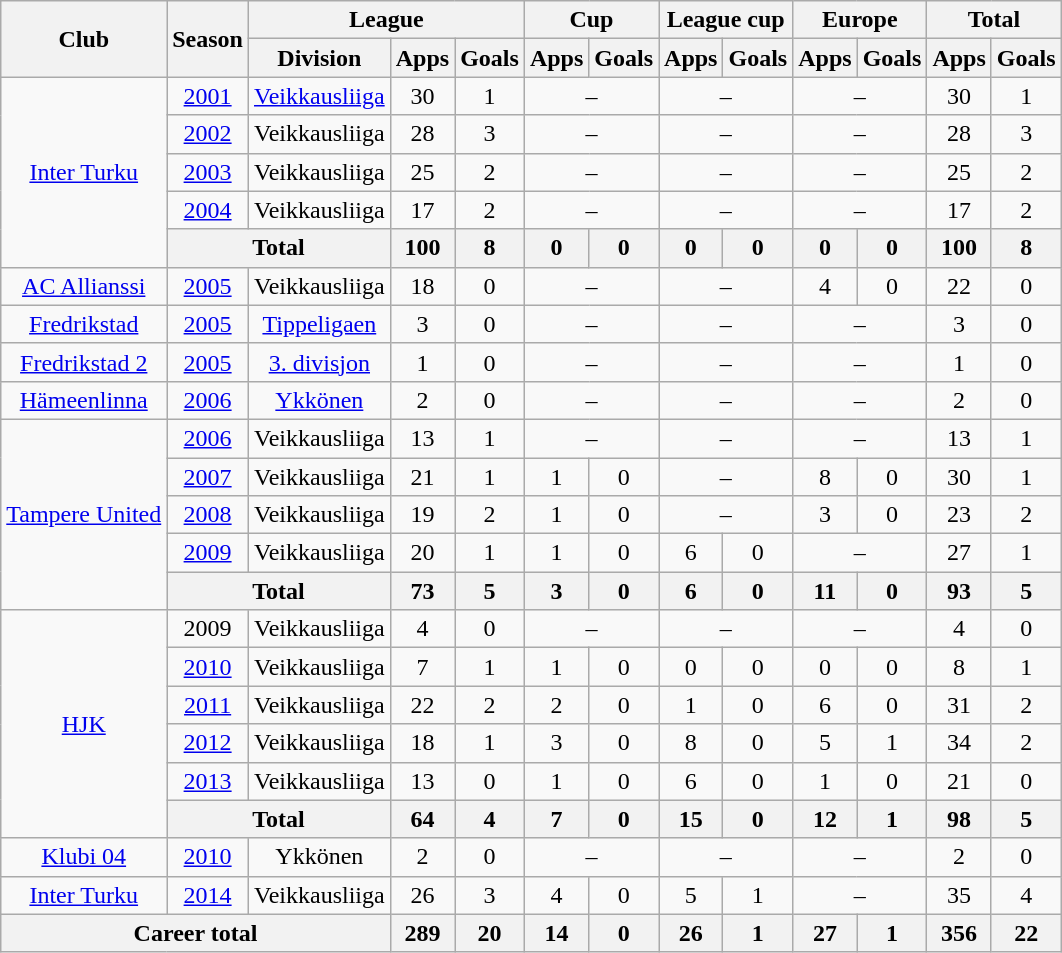<table class="wikitable" style="text-align:center">
<tr>
<th rowspan="2">Club</th>
<th rowspan="2">Season</th>
<th colspan="3">League</th>
<th colspan="2">Cup</th>
<th colspan="2">League cup</th>
<th colspan="2">Europe</th>
<th colspan="2">Total</th>
</tr>
<tr>
<th>Division</th>
<th>Apps</th>
<th>Goals</th>
<th>Apps</th>
<th>Goals</th>
<th>Apps</th>
<th>Goals</th>
<th>Apps</th>
<th>Goals</th>
<th>Apps</th>
<th>Goals</th>
</tr>
<tr>
<td rowspan="5"><a href='#'>Inter Turku</a></td>
<td><a href='#'>2001</a></td>
<td><a href='#'>Veikkausliiga</a></td>
<td>30</td>
<td>1</td>
<td colspan=2>–</td>
<td colspan=2>–</td>
<td colspan=2>–</td>
<td>30</td>
<td>1</td>
</tr>
<tr>
<td><a href='#'>2002</a></td>
<td>Veikkausliiga</td>
<td>28</td>
<td>3</td>
<td colspan=2>–</td>
<td colspan=2>–</td>
<td colspan=2>–</td>
<td>28</td>
<td>3</td>
</tr>
<tr>
<td><a href='#'>2003</a></td>
<td>Veikkausliiga</td>
<td>25</td>
<td>2</td>
<td colspan=2>–</td>
<td colspan=2>–</td>
<td colspan=2>–</td>
<td>25</td>
<td>2</td>
</tr>
<tr>
<td><a href='#'>2004</a></td>
<td>Veikkausliiga</td>
<td>17</td>
<td>2</td>
<td colspan=2>–</td>
<td colspan=2>–</td>
<td colspan=2>–</td>
<td>17</td>
<td>2</td>
</tr>
<tr>
<th colspan=2>Total</th>
<th>100</th>
<th>8</th>
<th>0</th>
<th>0</th>
<th>0</th>
<th>0</th>
<th>0</th>
<th>0</th>
<th>100</th>
<th>8</th>
</tr>
<tr>
<td><a href='#'>AC Allianssi</a></td>
<td><a href='#'>2005</a></td>
<td>Veikkausliiga</td>
<td>18</td>
<td>0</td>
<td colspan=2>–</td>
<td colspan=2>–</td>
<td>4</td>
<td>0</td>
<td>22</td>
<td>0</td>
</tr>
<tr>
<td><a href='#'>Fredrikstad</a></td>
<td><a href='#'>2005</a></td>
<td><a href='#'>Tippeligaen</a></td>
<td>3</td>
<td>0</td>
<td colspan=2>–</td>
<td colspan=2>–</td>
<td colspan=2>–</td>
<td>3</td>
<td>0</td>
</tr>
<tr>
<td><a href='#'>Fredrikstad 2</a></td>
<td><a href='#'>2005</a></td>
<td><a href='#'>3. divisjon</a></td>
<td>1</td>
<td>0</td>
<td colspan=2>–</td>
<td colspan=2>–</td>
<td colspan=2>–</td>
<td>1</td>
<td>0</td>
</tr>
<tr>
<td><a href='#'>Hämeenlinna</a></td>
<td><a href='#'>2006</a></td>
<td><a href='#'>Ykkönen</a></td>
<td>2</td>
<td>0</td>
<td colspan=2>–</td>
<td colspan=2>–</td>
<td colspan=2>–</td>
<td>2</td>
<td>0</td>
</tr>
<tr>
<td rowspan=5><a href='#'>Tampere United</a></td>
<td><a href='#'>2006</a></td>
<td>Veikkausliiga</td>
<td>13</td>
<td>1</td>
<td colspan=2>–</td>
<td colspan=2>–</td>
<td colspan=2>–</td>
<td>13</td>
<td>1</td>
</tr>
<tr>
<td><a href='#'>2007</a></td>
<td>Veikkausliiga</td>
<td>21</td>
<td>1</td>
<td>1</td>
<td>0</td>
<td colspan=2>–</td>
<td>8</td>
<td>0</td>
<td>30</td>
<td>1</td>
</tr>
<tr>
<td><a href='#'>2008</a></td>
<td>Veikkausliiga</td>
<td>19</td>
<td>2</td>
<td>1</td>
<td>0</td>
<td colspan=2>–</td>
<td>3</td>
<td>0</td>
<td>23</td>
<td>2</td>
</tr>
<tr>
<td><a href='#'>2009</a></td>
<td>Veikkausliiga</td>
<td>20</td>
<td>1</td>
<td>1</td>
<td>0</td>
<td>6</td>
<td>0</td>
<td colspan=2>–</td>
<td>27</td>
<td>1</td>
</tr>
<tr>
<th colspan=2>Total</th>
<th>73</th>
<th>5</th>
<th>3</th>
<th>0</th>
<th>6</th>
<th>0</th>
<th>11</th>
<th>0</th>
<th>93</th>
<th>5</th>
</tr>
<tr>
<td rowspan=6><a href='#'>HJK</a></td>
<td>2009</td>
<td>Veikkausliiga</td>
<td>4</td>
<td>0</td>
<td colspan=2>–</td>
<td colspan=2>–</td>
<td colspan=2>–</td>
<td>4</td>
<td>0</td>
</tr>
<tr>
<td><a href='#'>2010</a></td>
<td>Veikkausliiga</td>
<td>7</td>
<td>1</td>
<td>1</td>
<td>0</td>
<td>0</td>
<td>0</td>
<td>0</td>
<td>0</td>
<td>8</td>
<td>1</td>
</tr>
<tr>
<td><a href='#'>2011</a></td>
<td>Veikkausliiga</td>
<td>22</td>
<td>2</td>
<td>2</td>
<td>0</td>
<td>1</td>
<td>0</td>
<td>6</td>
<td>0</td>
<td>31</td>
<td>2</td>
</tr>
<tr>
<td><a href='#'>2012</a></td>
<td>Veikkausliiga</td>
<td>18</td>
<td>1</td>
<td>3</td>
<td>0</td>
<td>8</td>
<td>0</td>
<td>5</td>
<td>1</td>
<td>34</td>
<td>2</td>
</tr>
<tr>
<td><a href='#'>2013</a></td>
<td>Veikkausliiga</td>
<td>13</td>
<td>0</td>
<td>1</td>
<td>0</td>
<td>6</td>
<td>0</td>
<td>1</td>
<td>0</td>
<td>21</td>
<td>0</td>
</tr>
<tr>
<th colspan=2>Total</th>
<th>64</th>
<th>4</th>
<th>7</th>
<th>0</th>
<th>15</th>
<th>0</th>
<th>12</th>
<th>1</th>
<th>98</th>
<th>5</th>
</tr>
<tr>
<td><a href='#'>Klubi 04</a></td>
<td><a href='#'>2010</a></td>
<td>Ykkönen</td>
<td>2</td>
<td>0</td>
<td colspan=2>–</td>
<td colspan=2>–</td>
<td colspan=2>–</td>
<td>2</td>
<td>0</td>
</tr>
<tr>
<td><a href='#'>Inter Turku</a></td>
<td><a href='#'>2014</a></td>
<td>Veikkausliiga</td>
<td>26</td>
<td>3</td>
<td>4</td>
<td>0</td>
<td>5</td>
<td>1</td>
<td colspan=2>–</td>
<td>35</td>
<td>4</td>
</tr>
<tr>
<th colspan="3">Career total</th>
<th>289</th>
<th>20</th>
<th>14</th>
<th>0</th>
<th>26</th>
<th>1</th>
<th>27</th>
<th>1</th>
<th>356</th>
<th>22</th>
</tr>
</table>
